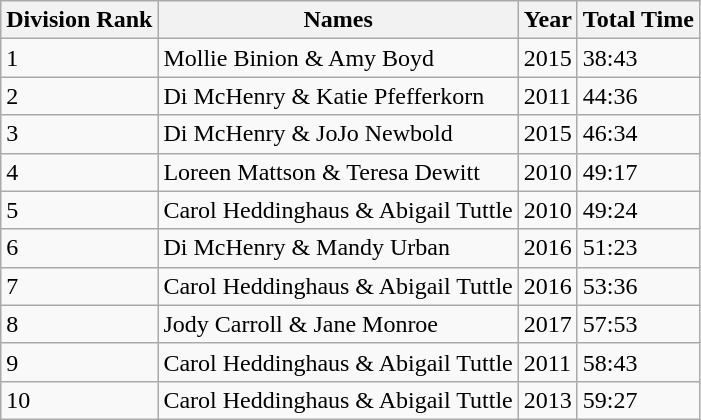<table class="wikitable sortable">
<tr>
<th>Division Rank</th>
<th>Names</th>
<th>Year</th>
<th>Total Time</th>
</tr>
<tr>
<td>1</td>
<td>Mollie Binion & Amy Boyd</td>
<td>2015</td>
<td>38:43</td>
</tr>
<tr>
<td>2</td>
<td>Di McHenry & Katie Pfefferkorn</td>
<td>2011</td>
<td>44:36</td>
</tr>
<tr>
<td>3</td>
<td>Di McHenry & JoJo Newbold</td>
<td>2015</td>
<td>46:34</td>
</tr>
<tr>
<td>4</td>
<td>Loreen Mattson & Teresa Dewitt</td>
<td>2010</td>
<td>49:17</td>
</tr>
<tr>
<td>5</td>
<td>Carol Heddinghaus & Abigail Tuttle</td>
<td>2010</td>
<td>49:24</td>
</tr>
<tr>
<td>6</td>
<td>Di McHenry & Mandy Urban</td>
<td>2016</td>
<td>51:23</td>
</tr>
<tr>
<td>7</td>
<td>Carol Heddinghaus & Abigail Tuttle</td>
<td>2016</td>
<td>53:36</td>
</tr>
<tr>
<td>8</td>
<td>Jody Carroll & Jane Monroe</td>
<td>2017</td>
<td>57:53</td>
</tr>
<tr>
<td>9</td>
<td>Carol Heddinghaus & Abigail Tuttle</td>
<td>2011</td>
<td>58:43</td>
</tr>
<tr>
<td>10</td>
<td>Carol Heddinghaus & Abigail Tuttle</td>
<td>2013</td>
<td>59:27</td>
</tr>
</table>
